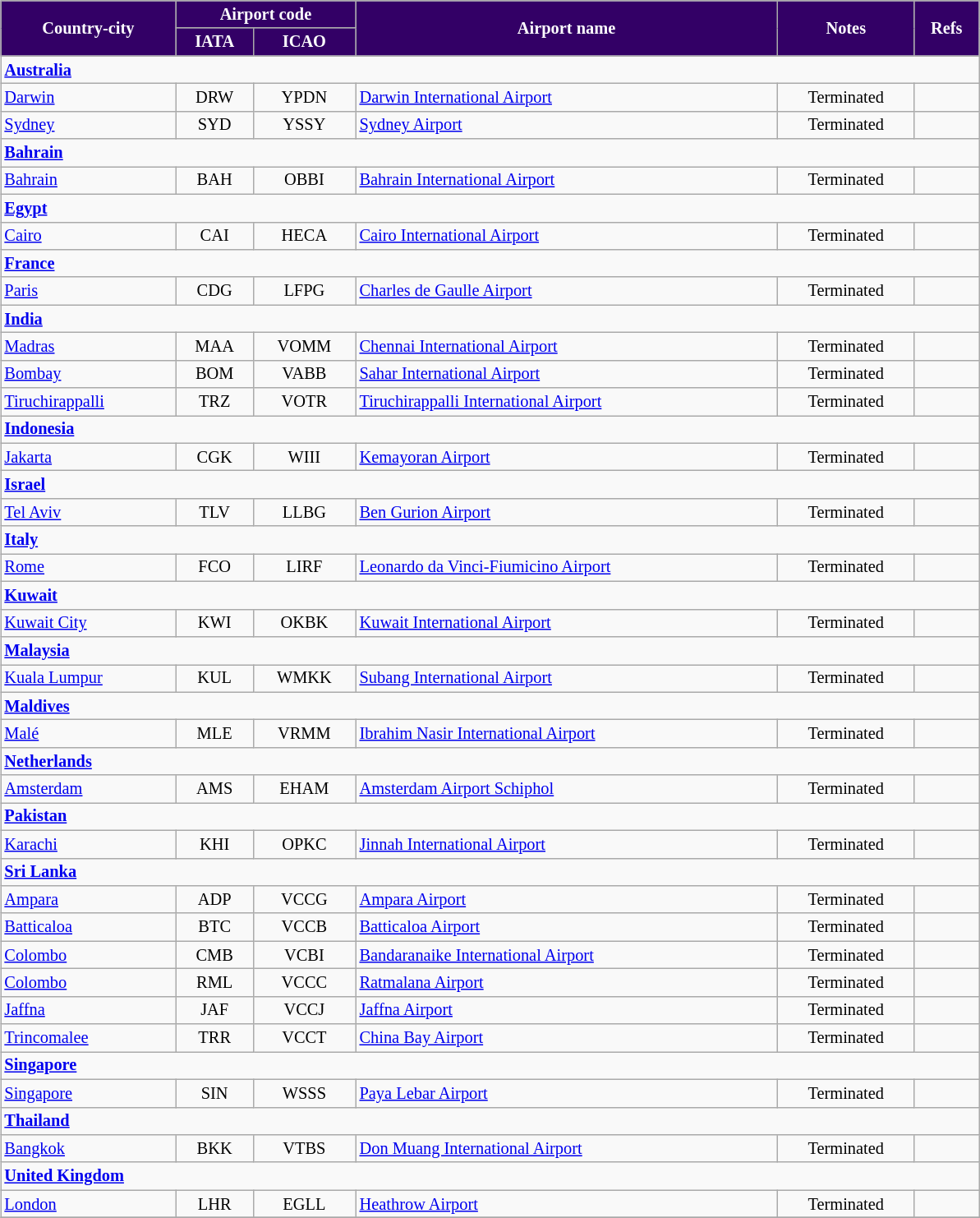<table class="wikitable" style="margin:1em auto; font-size: 85%" width="795" align=center>
<tr>
<th rowspan="2" style="background:#330066; color:white;">Country-city</th>
<th colspan="2" style="background:#330066; color:white;">Airport code</th>
<th rowspan="2" style="background:#330066; color:white;">Airport name</th>
<th rowspan="2" style="background:#330066; color:white;">Notes</th>
<th rowspan="2" style="background:#330066; color:white;">Refs</th>
</tr>
<tr>
<th style="background:#330066; color:white;">IATA</th>
<th style="background:#330066; color:white;">ICAO</th>
</tr>
<tr>
<td colspan="7"><strong><a href='#'>Australia</a></strong></td>
</tr>
<tr>
<td><a href='#'>Darwin</a></td>
<td align=center>DRW</td>
<td align=center>YPDN</td>
<td><a href='#'>Darwin International Airport</a></td>
<td align=center>Terminated</td>
<td></td>
</tr>
<tr>
<td><a href='#'>Sydney</a></td>
<td align=center>SYD</td>
<td align=center>YSSY</td>
<td><a href='#'>Sydney Airport</a></td>
<td align=center>Terminated</td>
<td></td>
</tr>
<tr>
<td colspan="7"><strong><a href='#'>Bahrain</a></strong></td>
</tr>
<tr>
<td><a href='#'>Bahrain</a></td>
<td align=center>BAH</td>
<td align=center>OBBI</td>
<td><a href='#'>Bahrain International Airport</a></td>
<td align=center>Terminated</td>
<td></td>
</tr>
<tr>
<td colspan="7"><strong><a href='#'>Egypt</a></strong></td>
</tr>
<tr>
<td><a href='#'>Cairo</a></td>
<td align=center>CAI</td>
<td align=center>HECA</td>
<td><a href='#'>Cairo International Airport</a></td>
<td align=center>Terminated</td>
<td></td>
</tr>
<tr>
<td colspan="7"><strong><a href='#'>France</a></strong></td>
</tr>
<tr>
<td><a href='#'>Paris</a></td>
<td align=center>CDG</td>
<td align=center>LFPG</td>
<td><a href='#'>Charles de Gaulle Airport</a></td>
<td align=center>Terminated</td>
<td></td>
</tr>
<tr>
<td colspan="7"><strong><a href='#'>India</a></strong></td>
</tr>
<tr>
<td><a href='#'>Madras</a></td>
<td align=center>MAA</td>
<td align=center>VOMM</td>
<td><a href='#'>Chennai International Airport</a></td>
<td align=center>Terminated</td>
<td></td>
</tr>
<tr>
<td><a href='#'>Bombay</a></td>
<td align=center>BOM</td>
<td align=center>VABB</td>
<td><a href='#'>Sahar International Airport</a></td>
<td align=center>Terminated</td>
<td></td>
</tr>
<tr>
<td><a href='#'>Tiruchirappalli</a></td>
<td align=center>TRZ</td>
<td align=center>VOTR</td>
<td><a href='#'>Tiruchirappalli International Airport</a></td>
<td align=center>Terminated</td>
<td></td>
</tr>
<tr>
<td colspan="7"><strong><a href='#'>Indonesia</a></strong></td>
</tr>
<tr>
<td><a href='#'>Jakarta</a></td>
<td align=center>CGK</td>
<td align=center>WIII</td>
<td><a href='#'>Kemayoran Airport</a></td>
<td align=center>Terminated</td>
<td></td>
</tr>
<tr>
<td colspan="7"><strong><a href='#'>Israel</a></strong></td>
</tr>
<tr>
<td><a href='#'>Tel Aviv</a></td>
<td align=center>TLV</td>
<td align=center>LLBG</td>
<td><a href='#'>Ben Gurion Airport</a></td>
<td align=center>Terminated</td>
<td></td>
</tr>
<tr>
<td colspan="7"><strong><a href='#'>Italy</a></strong></td>
</tr>
<tr>
<td><a href='#'>Rome</a></td>
<td align=center>FCO</td>
<td align=center>LIRF</td>
<td><a href='#'>Leonardo da Vinci-Fiumicino Airport</a></td>
<td align=center>Terminated</td>
<td></td>
</tr>
<tr>
<td colspan='7'><strong><a href='#'>Kuwait</a></strong></td>
</tr>
<tr>
<td><a href='#'>Kuwait City</a></td>
<td align=center>KWI</td>
<td align=center>OKBK</td>
<td><a href='#'>Kuwait International Airport</a></td>
<td align=center>Terminated</td>
<td></td>
</tr>
<tr>
<td colspan='7'><strong><a href='#'>Malaysia</a></strong></td>
</tr>
<tr>
<td><a href='#'>Kuala Lumpur</a></td>
<td align=center>KUL</td>
<td align=center>WMKK</td>
<td><a href='#'>Subang International Airport</a></td>
<td align=center>Terminated</td>
<td></td>
</tr>
<tr>
<td colspan='7'><strong><a href='#'>Maldives</a></strong></td>
</tr>
<tr>
<td><a href='#'>Malé</a></td>
<td align=center>MLE</td>
<td align=center>VRMM</td>
<td><a href='#'>Ibrahim Nasir International Airport</a></td>
<td align=center>Terminated</td>
<td></td>
</tr>
<tr>
<td colspan="7"><strong><a href='#'>Netherlands</a></strong></td>
</tr>
<tr>
<td><a href='#'>Amsterdam</a></td>
<td align=center>AMS</td>
<td align=center>EHAM</td>
<td><a href='#'>Amsterdam Airport Schiphol</a></td>
<td align=center>Terminated</td>
<td></td>
</tr>
<tr>
<td colspan="7"><strong><a href='#'>Pakistan</a></strong></td>
</tr>
<tr>
<td><a href='#'>Karachi</a></td>
<td align=center>KHI</td>
<td align=center>OPKC</td>
<td><a href='#'>Jinnah International Airport</a></td>
<td align=center>Terminated</td>
<td></td>
</tr>
<tr>
<td colspan="7"><strong><a href='#'>Sri Lanka</a></strong></td>
</tr>
<tr>
<td><a href='#'>Ampara</a></td>
<td align=center>ADP</td>
<td align=center>VCCG</td>
<td><a href='#'>Ampara Airport</a></td>
<td align=center>Terminated</td>
<td></td>
</tr>
<tr>
<td><a href='#'>Batticaloa</a></td>
<td align=center>BTC</td>
<td align=center>VCCB</td>
<td><a href='#'>Batticaloa Airport</a></td>
<td align=center>Terminated</td>
<td></td>
</tr>
<tr>
<td><a href='#'>Colombo</a></td>
<td align=center>CMB</td>
<td align=center>VCBI</td>
<td><a href='#'>Bandaranaike International Airport</a></td>
<td align=center>Terminated</td>
<td></td>
</tr>
<tr>
<td><a href='#'>Colombo</a></td>
<td align=center>RML</td>
<td align=center>VCCC</td>
<td><a href='#'>Ratmalana Airport</a></td>
<td align=center>Terminated</td>
<td></td>
</tr>
<tr>
<td><a href='#'>Jaffna</a></td>
<td align=center>JAF</td>
<td align=center>VCCJ</td>
<td><a href='#'>Jaffna Airport</a></td>
<td align=center>Terminated</td>
<td></td>
</tr>
<tr>
<td><a href='#'>Trincomalee</a></td>
<td align=center>TRR</td>
<td align=center>VCCT</td>
<td><a href='#'>China Bay Airport</a></td>
<td align=center>Terminated</td>
<td></td>
</tr>
<tr>
<td colspan="7"><strong><a href='#'>Singapore</a></strong></td>
</tr>
<tr>
<td><a href='#'>Singapore</a></td>
<td align=center>SIN</td>
<td align=center>WSSS</td>
<td><a href='#'>Paya Lebar Airport</a></td>
<td align=center>Terminated</td>
<td></td>
</tr>
<tr>
<td colspan="7"><strong><a href='#'>Thailand</a></strong></td>
</tr>
<tr>
<td><a href='#'>Bangkok</a></td>
<td align=center>BKK</td>
<td align=center>VTBS</td>
<td><a href='#'>Don Muang International Airport</a></td>
<td align=center>Terminated</td>
<td></td>
</tr>
<tr>
<td colspan="7"><strong><a href='#'>United Kingdom</a></strong></td>
</tr>
<tr>
<td><a href='#'>London</a></td>
<td align=center>LHR</td>
<td align=center>EGLL</td>
<td><a href='#'>Heathrow Airport</a></td>
<td align=center>Terminated</td>
<td></td>
</tr>
<tr>
</tr>
</table>
